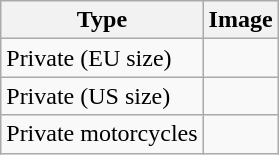<table class="wikitable">
<tr>
<th>Type</th>
<th>Image</th>
</tr>
<tr>
<td>Private (EU size)</td>
<td></td>
</tr>
<tr>
<td>Private (US size)</td>
<td></td>
</tr>
<tr>
<td>Private motorcycles</td>
<td></td>
</tr>
</table>
